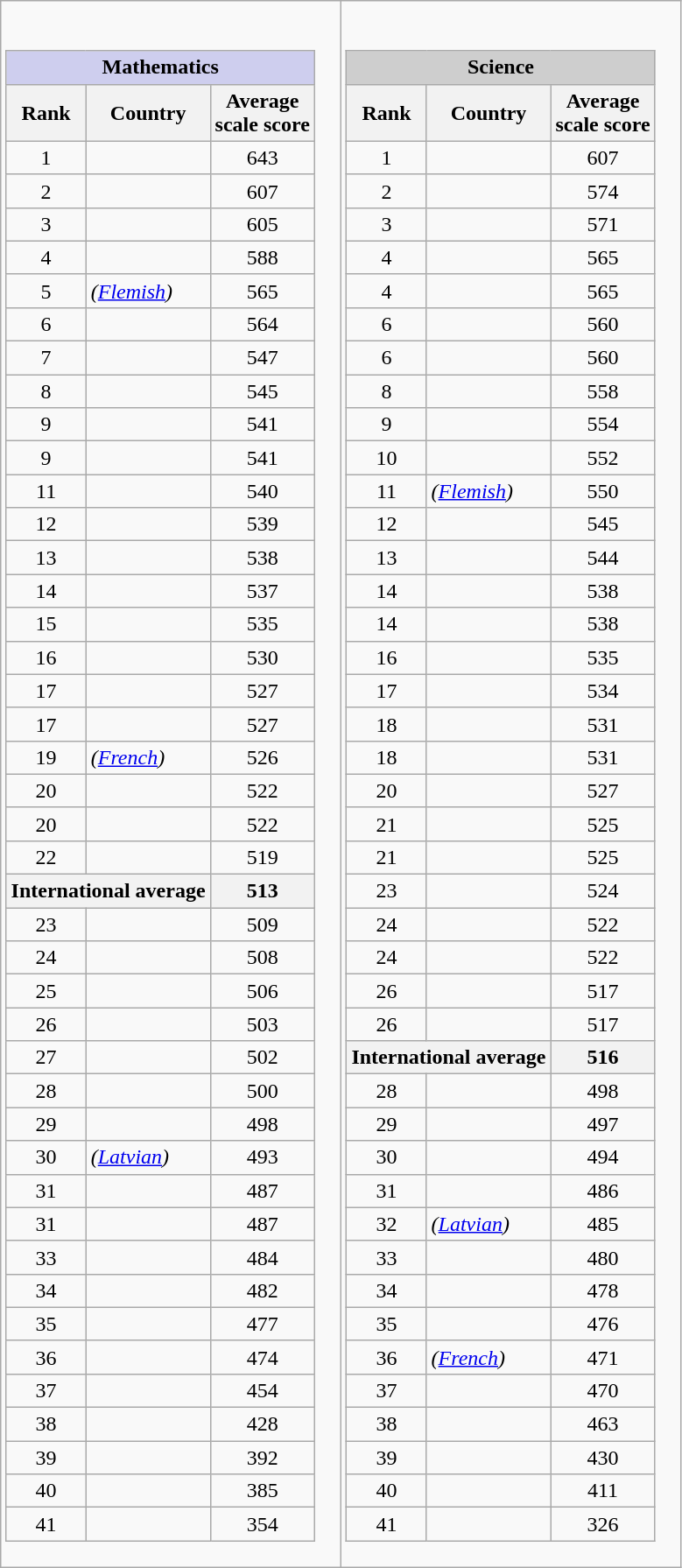<table class="wikitable">
<tr>
<td><br><table class="wikitable sortable" style="text-align:center;">
<tr>
<th colspan="3" style="background:#ceceee;">Mathematics</th>
</tr>
<tr>
<th>Rank</th>
<th>Country</th>
<th>Average<br>scale score</th>
</tr>
<tr>
<td>1</td>
<td style="text-align:left;"></td>
<td>643</td>
</tr>
<tr>
<td>2</td>
<td style="text-align:left;"></td>
<td>607</td>
</tr>
<tr>
<td>3</td>
<td style="text-align:left;"></td>
<td>605</td>
</tr>
<tr>
<td>4</td>
<td style="text-align:left;"></td>
<td>588</td>
</tr>
<tr>
<td>5</td>
<td style="text-align:left;"> <em>(<a href='#'>Flemish</a>)</em></td>
<td>565</td>
</tr>
<tr>
<td>6</td>
<td style="text-align:left;"></td>
<td>564</td>
</tr>
<tr>
<td>7</td>
<td style="text-align:left;"></td>
<td>547</td>
</tr>
<tr>
<td>8</td>
<td style="text-align:left;"></td>
<td>545</td>
</tr>
<tr>
<td>9</td>
<td style="text-align:left;"></td>
<td>541</td>
</tr>
<tr>
<td>9</td>
<td style="text-align:left;"></td>
<td>541</td>
</tr>
<tr>
<td>11</td>
<td style="text-align:left;"></td>
<td>540</td>
</tr>
<tr>
<td>12</td>
<td style="text-align:left;"></td>
<td>539</td>
</tr>
<tr>
<td>13</td>
<td style="text-align:left;"></td>
<td>538</td>
</tr>
<tr>
<td>14</td>
<td style="text-align:left;"></td>
<td>537</td>
</tr>
<tr>
<td>15</td>
<td style="text-align:left;"></td>
<td>535</td>
</tr>
<tr>
<td>16</td>
<td style="text-align:left;"></td>
<td>530</td>
</tr>
<tr>
<td>17</td>
<td style="text-align:left;"></td>
<td>527</td>
</tr>
<tr>
<td>17</td>
<td style="text-align:left;"></td>
<td>527</td>
</tr>
<tr>
<td>19</td>
<td style="text-align:left;"> <em>(<a href='#'>French</a>)</em></td>
<td>526</td>
</tr>
<tr>
<td>20</td>
<td style="text-align:left;"></td>
<td>522</td>
</tr>
<tr>
<td>20</td>
<td style="text-align:left;"></td>
<td>522</td>
</tr>
<tr>
<td>22</td>
<td style="text-align:left;"></td>
<td>519</td>
</tr>
<tr>
<th colspan="2">International average</th>
<th>513</th>
</tr>
<tr>
<td>23</td>
<td style="text-align:left;"></td>
<td>509</td>
</tr>
<tr>
<td>24</td>
<td style="text-align:left;"></td>
<td>508</td>
</tr>
<tr>
<td>25</td>
<td style="text-align:left;"></td>
<td>506</td>
</tr>
<tr>
<td>26</td>
<td style="text-align:left;"></td>
<td>503</td>
</tr>
<tr>
<td>27</td>
<td style="text-align:left;"></td>
<td>502</td>
</tr>
<tr>
<td>28</td>
<td style="text-align:left;"></td>
<td>500</td>
</tr>
<tr>
<td>29</td>
<td style="text-align:left;"></td>
<td>498</td>
</tr>
<tr>
<td>30</td>
<td style="text-align:left;"> <em>(<a href='#'>Latvian</a>)</em></td>
<td>493</td>
</tr>
<tr>
<td>31</td>
<td style="text-align:left;"></td>
<td>487</td>
</tr>
<tr>
<td>31</td>
<td style="text-align:left;"></td>
<td>487</td>
</tr>
<tr>
<td>33</td>
<td style="text-align:left;"></td>
<td>484</td>
</tr>
<tr>
<td>34</td>
<td style="text-align:left;"></td>
<td>482</td>
</tr>
<tr>
<td>35</td>
<td style="text-align:left;"></td>
<td>477</td>
</tr>
<tr>
<td>36</td>
<td style="text-align:left;"></td>
<td>474</td>
</tr>
<tr>
<td>37</td>
<td style="text-align:left;"></td>
<td>454</td>
</tr>
<tr>
<td>38</td>
<td style="text-align:left;"></td>
<td>428</td>
</tr>
<tr>
<td>39</td>
<td style="text-align:left;"></td>
<td>392</td>
</tr>
<tr>
<td>40</td>
<td style="text-align:left;"></td>
<td>385</td>
</tr>
<tr>
<td>41</td>
<td style="text-align:left;"></td>
<td>354</td>
</tr>
</table>
</td>
<td><br><table class="wikitable sortable" style="text-align:center;">
<tr>
<th colspan="3" style="background:#cecece;">Science</th>
</tr>
<tr>
<th>Rank</th>
<th>Country</th>
<th>Average<br>scale score</th>
</tr>
<tr>
<td>1</td>
<td style="text-align:left;"></td>
<td>607</td>
</tr>
<tr>
<td>2</td>
<td style="text-align:left;"></td>
<td>574</td>
</tr>
<tr>
<td>3</td>
<td style="text-align:left;"></td>
<td>571</td>
</tr>
<tr>
<td>4</td>
<td style="text-align:left;"></td>
<td>565</td>
</tr>
<tr>
<td>4</td>
<td style="text-align:left;"></td>
<td>565</td>
</tr>
<tr>
<td>6</td>
<td style="text-align:left;"></td>
<td>560</td>
</tr>
<tr>
<td>6</td>
<td style="text-align:left;"></td>
<td>560</td>
</tr>
<tr>
<td>8</td>
<td style="text-align:left;"></td>
<td>558</td>
</tr>
<tr>
<td>9</td>
<td style="text-align:left;"></td>
<td>554</td>
</tr>
<tr>
<td>10</td>
<td style="text-align:left;"></td>
<td>552</td>
</tr>
<tr>
<td>11</td>
<td style="text-align:left;"> <em>(<a href='#'>Flemish</a>)</em></td>
<td>550</td>
</tr>
<tr>
<td>12</td>
<td style="text-align:left;"></td>
<td>545</td>
</tr>
<tr>
<td>13</td>
<td style="text-align:left;"></td>
<td>544</td>
</tr>
<tr>
<td>14</td>
<td style="text-align:left;"></td>
<td>538</td>
</tr>
<tr>
<td>14</td>
<td style="text-align:left;"></td>
<td>538</td>
</tr>
<tr>
<td>16</td>
<td style="text-align:left;"></td>
<td>535</td>
</tr>
<tr>
<td>17</td>
<td style="text-align:left;"></td>
<td>534</td>
</tr>
<tr>
<td>18</td>
<td style="text-align:left;"></td>
<td>531</td>
</tr>
<tr>
<td>18</td>
<td style="text-align:left;"></td>
<td>531</td>
</tr>
<tr>
<td>20</td>
<td style="text-align:left;"></td>
<td>527</td>
</tr>
<tr>
<td>21</td>
<td style="text-align:left;"></td>
<td>525</td>
</tr>
<tr>
<td>21</td>
<td style="text-align:left;"></td>
<td>525</td>
</tr>
<tr>
<td>23</td>
<td style="text-align:left;"></td>
<td>524</td>
</tr>
<tr>
<td>24</td>
<td style="text-align:left;"></td>
<td>522</td>
</tr>
<tr>
<td>24</td>
<td style="text-align:left;"></td>
<td>522</td>
</tr>
<tr>
<td>26</td>
<td style="text-align:left;"></td>
<td>517</td>
</tr>
<tr>
<td>26</td>
<td style="text-align:left;"></td>
<td>517</td>
</tr>
<tr>
<th colspan="2">International average</th>
<th>516</th>
</tr>
<tr>
<td>28</td>
<td style="text-align:left;"></td>
<td>498</td>
</tr>
<tr>
<td>29</td>
<td style="text-align:left;"></td>
<td>497</td>
</tr>
<tr>
<td>30</td>
<td style="text-align:left;"></td>
<td>494</td>
</tr>
<tr>
<td>31</td>
<td style="text-align:left;"></td>
<td>486</td>
</tr>
<tr>
<td>32</td>
<td style="text-align:left;"> <em>(<a href='#'>Latvian</a>)</em></td>
<td>485</td>
</tr>
<tr>
<td>33</td>
<td style="text-align:left;"></td>
<td>480</td>
</tr>
<tr>
<td>34</td>
<td style="text-align:left;"></td>
<td>478</td>
</tr>
<tr>
<td>35</td>
<td style="text-align:left;"></td>
<td>476</td>
</tr>
<tr>
<td>36</td>
<td style="text-align:left;"> <em>(<a href='#'>French</a>)</em></td>
<td>471</td>
</tr>
<tr>
<td>37</td>
<td style="text-align:left;"></td>
<td>470</td>
</tr>
<tr>
<td>38</td>
<td style="text-align:left;"></td>
<td>463</td>
</tr>
<tr>
<td>39</td>
<td style="text-align:left;"></td>
<td>430</td>
</tr>
<tr>
<td>40</td>
<td style="text-align:left;"></td>
<td>411</td>
</tr>
<tr>
<td>41</td>
<td style="text-align:left;"></td>
<td>326</td>
</tr>
</table>
</td>
</tr>
</table>
